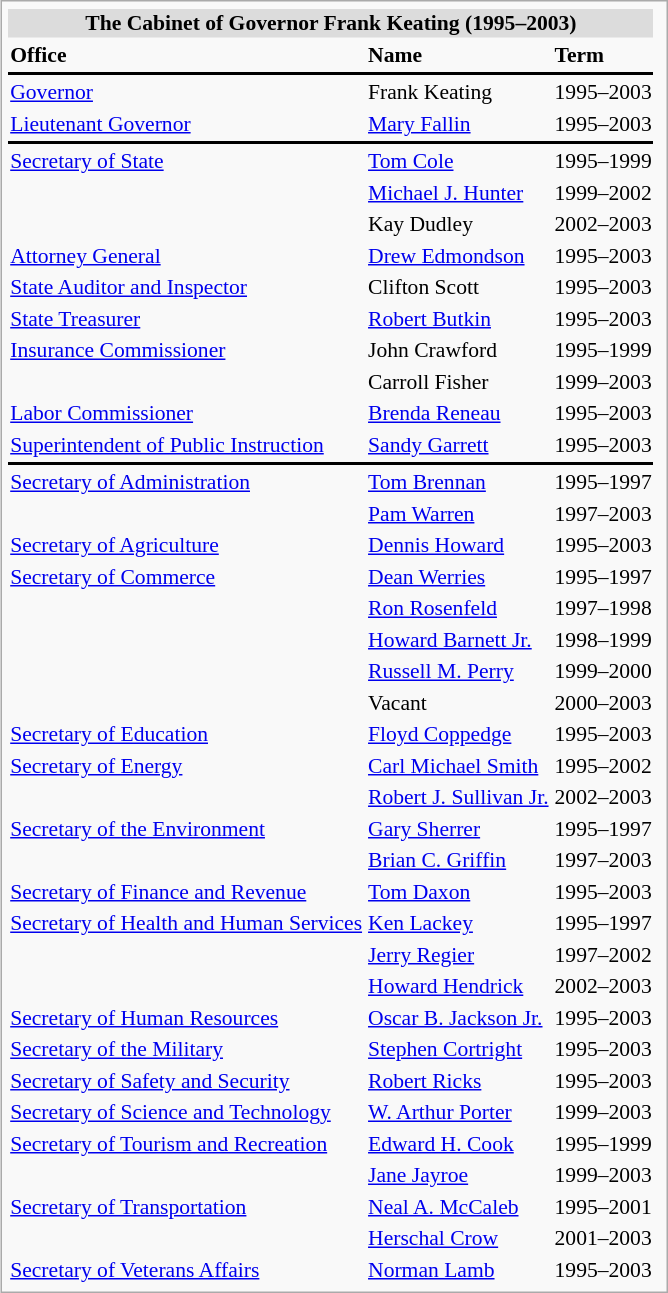<table class="infobox" style="font-size:90%; width:auto; text-align:left; white-space:nowrap; clear:left;">
<tr>
<th style="background:#DCDCDC; text-align:center;" colspan="3">The Cabinet of Governor Frank Keating (1995–2003)</th>
</tr>
<tr>
<th>Office</th>
<th>Name</th>
<th>Term</th>
</tr>
<tr>
<th style="background:#000;" colspan="3"></th>
</tr>
<tr>
<td><a href='#'>Governor</a></td>
<td>Frank Keating</td>
<td>1995–2003</td>
</tr>
<tr>
<td><a href='#'>Lieutenant Governor</a></td>
<td><a href='#'>Mary Fallin</a></td>
<td>1995–2003</td>
</tr>
<tr>
<th style="background:#000;" colspan="3"></th>
</tr>
<tr>
<td><a href='#'>Secretary of State</a></td>
<td><a href='#'>Tom Cole</a></td>
<td>1995–1999</td>
</tr>
<tr>
<td></td>
<td><a href='#'>Michael J. Hunter</a></td>
<td>1999–2002</td>
</tr>
<tr>
<td></td>
<td>Kay Dudley</td>
<td>2002–2003</td>
</tr>
<tr>
<td><a href='#'>Attorney General</a></td>
<td><a href='#'>Drew Edmondson</a></td>
<td>1995–2003</td>
</tr>
<tr>
<td><a href='#'>State Auditor and Inspector</a></td>
<td>Clifton Scott</td>
<td>1995–2003</td>
</tr>
<tr>
<td><a href='#'>State Treasurer</a></td>
<td><a href='#'>Robert Butkin</a></td>
<td>1995–2003</td>
</tr>
<tr>
<td><a href='#'>Insurance Commissioner</a></td>
<td>John Crawford</td>
<td>1995–1999</td>
</tr>
<tr>
<td></td>
<td>Carroll Fisher</td>
<td>1999–2003</td>
</tr>
<tr>
<td><a href='#'>Labor Commissioner</a></td>
<td><a href='#'>Brenda Reneau</a></td>
<td>1995–2003</td>
</tr>
<tr>
<td><a href='#'>Superintendent of Public Instruction</a></td>
<td><a href='#'>Sandy Garrett</a></td>
<td>1995–2003</td>
</tr>
<tr>
<th style="background:#000;" colspan="3"></th>
</tr>
<tr>
<td><a href='#'>Secretary of Administration</a></td>
<td><a href='#'>Tom Brennan</a></td>
<td>1995–1997</td>
</tr>
<tr>
<td></td>
<td><a href='#'>Pam Warren</a></td>
<td>1997–2003</td>
</tr>
<tr>
<td><a href='#'>Secretary of Agriculture</a></td>
<td><a href='#'>Dennis Howard</a></td>
<td>1995–2003</td>
</tr>
<tr>
<td><a href='#'>Secretary of Commerce</a></td>
<td><a href='#'>Dean Werries</a></td>
<td>1995–1997</td>
</tr>
<tr>
<td></td>
<td><a href='#'>Ron Rosenfeld</a></td>
<td>1997–1998</td>
</tr>
<tr>
<td></td>
<td><a href='#'>Howard Barnett Jr.</a></td>
<td>1998–1999</td>
<td></td>
</tr>
<tr>
<td></td>
<td><a href='#'>Russell M. Perry</a></td>
<td>1999–2000</td>
</tr>
<tr>
<td></td>
<td>Vacant</td>
<td>2000–2003</td>
</tr>
<tr>
<td><a href='#'>Secretary of Education</a></td>
<td><a href='#'>Floyd Coppedge</a></td>
<td>1995–2003</td>
<td></td>
</tr>
<tr>
<td><a href='#'>Secretary of Energy</a></td>
<td><a href='#'>Carl Michael Smith</a></td>
<td>1995–2002</td>
</tr>
<tr>
<td></td>
<td><a href='#'>Robert J. Sullivan Jr.</a></td>
<td>2002–2003</td>
</tr>
<tr>
<td><a href='#'>Secretary of the Environment</a></td>
<td><a href='#'>Gary Sherrer</a></td>
<td>1995–1997</td>
</tr>
<tr>
<td></td>
<td><a href='#'>Brian C. Griffin</a></td>
<td>1997–2003</td>
</tr>
<tr>
<td><a href='#'>Secretary of Finance and Revenue</a></td>
<td><a href='#'>Tom Daxon</a></td>
<td>1995–2003</td>
</tr>
<tr>
<td><a href='#'>Secretary of Health and Human Services</a></td>
<td><a href='#'>Ken Lackey</a></td>
<td>1995–1997</td>
</tr>
<tr>
<td></td>
<td><a href='#'>Jerry Regier</a></td>
<td>1997–2002</td>
</tr>
<tr>
<td></td>
<td><a href='#'>Howard Hendrick</a></td>
<td>2002–2003</td>
</tr>
<tr>
<td><a href='#'>Secretary of Human Resources</a></td>
<td><a href='#'>Oscar B. Jackson Jr.</a></td>
<td>1995–2003</td>
</tr>
<tr>
<td><a href='#'>Secretary of the Military</a></td>
<td><a href='#'>Stephen Cortright</a></td>
<td>1995–2003</td>
</tr>
<tr>
<td><a href='#'>Secretary of Safety and Security</a></td>
<td><a href='#'>Robert Ricks</a></td>
<td>1995–2003</td>
</tr>
<tr>
<td><a href='#'>Secretary of Science and Technology</a></td>
<td><a href='#'>W. Arthur Porter</a></td>
<td>1999–2003</td>
</tr>
<tr>
<td><a href='#'>Secretary of Tourism and Recreation</a></td>
<td><a href='#'>Edward H. Cook</a></td>
<td>1995–1999</td>
<td></td>
</tr>
<tr>
<td></td>
<td><a href='#'>Jane Jayroe</a></td>
<td>1999–2003</td>
</tr>
<tr>
<td><a href='#'>Secretary of Transportation</a></td>
<td><a href='#'>Neal A. McCaleb</a></td>
<td>1995–2001</td>
</tr>
<tr>
<td></td>
<td><a href='#'>Herschal Crow</a></td>
<td>2001–2003</td>
</tr>
<tr>
<td><a href='#'>Secretary of Veterans Affairs</a></td>
<td><a href='#'>Norman Lamb</a></td>
<td>1995–2003</td>
</tr>
</table>
